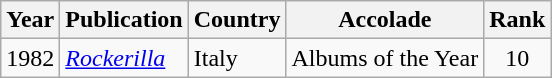<table class="wikitable">
<tr>
<th>Year</th>
<th>Publication</th>
<th>Country</th>
<th>Accolade</th>
<th>Rank</th>
</tr>
<tr>
<td>1982</td>
<td><em><a href='#'>Rockerilla</a></em></td>
<td>Italy</td>
<td>Albums of the Year</td>
<td style="text-align:center;">10</td>
</tr>
</table>
